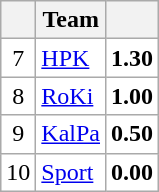<table class="wikitable">
<tr>
<th></th>
<th>Team</th>
<th></th>
</tr>
<tr style="background:#FFF">
<td style="text-align:center">7</td>
<td><a href='#'>HPK</a></td>
<td style="text-align:center"><strong>1.30</strong></td>
</tr>
<tr style="background:#FFF">
<td style="text-align:center">8</td>
<td><a href='#'>RoKi</a></td>
<td style="text-align:center"><strong>1.00</strong></td>
</tr>
<tr style="background:#FFF">
<td style="text-align:center">9</td>
<td><a href='#'>KalPa</a></td>
<td style="text-align:center"><strong>0.50</strong></td>
</tr>
<tr style="background:#FFF">
<td style="text-align:center">10</td>
<td><a href='#'>Sport</a></td>
<td style="text-align:center"><strong>0.00</strong></td>
</tr>
</table>
